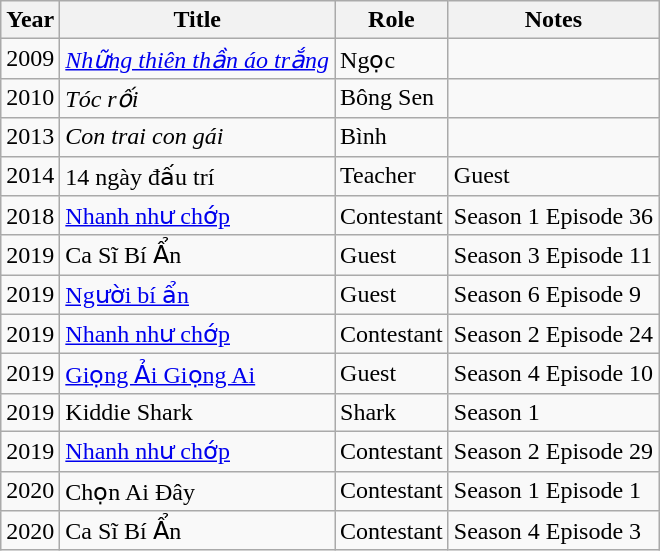<table class="wikitable">
<tr>
<th>Year</th>
<th>Title</th>
<th>Role</th>
<th>Notes</th>
</tr>
<tr>
<td>2009</td>
<td><em><a href='#'>Những thiên thần áo trắng</a></em></td>
<td>Ngọc</td>
<td></td>
</tr>
<tr>
<td>2010</td>
<td><em>Tóc rối</em></td>
<td>Bông Sen</td>
<td></td>
</tr>
<tr>
<td>2013</td>
<td><em>Con trai con gái</em></td>
<td>Bình</td>
<td></td>
</tr>
<tr>
<td>2014</td>
<td>14 ngày đấu trí</td>
<td>Teacher</td>
<td>Guest</td>
</tr>
<tr>
<td>2018</td>
<td><a href='#'>Nhanh như chớp</a></td>
<td>Contestant</td>
<td>Season 1 Episode 36</td>
</tr>
<tr>
<td>2019</td>
<td>Ca Sĩ Bí Ẩn</td>
<td>Guest</td>
<td>Season 3 Episode 11</td>
</tr>
<tr>
<td>2019</td>
<td><a href='#'>Người bí ẩn</a></td>
<td>Guest</td>
<td>Season 6 Episode 9</td>
</tr>
<tr>
<td>2019</td>
<td><a href='#'>Nhanh như chớp</a></td>
<td>Contestant</td>
<td>Season 2 Episode 24</td>
</tr>
<tr>
<td>2019</td>
<td><a href='#'>Giọng Ải Giọng Ai</a></td>
<td>Guest</td>
<td>Season 4 Episode 10</td>
</tr>
<tr>
<td>2019</td>
<td>Kiddie Shark</td>
<td>Shark</td>
<td>Season 1</td>
</tr>
<tr>
<td>2019</td>
<td><a href='#'>Nhanh như chớp</a></td>
<td>Contestant</td>
<td>Season 2 Episode 29</td>
</tr>
<tr>
<td>2020</td>
<td>Chọn Ai Đây</td>
<td>Contestant</td>
<td>Season 1 Episode 1</td>
</tr>
<tr>
<td>2020</td>
<td>Ca Sĩ Bí Ẩn</td>
<td>Contestant</td>
<td>Season 4 Episode 3</td>
</tr>
</table>
